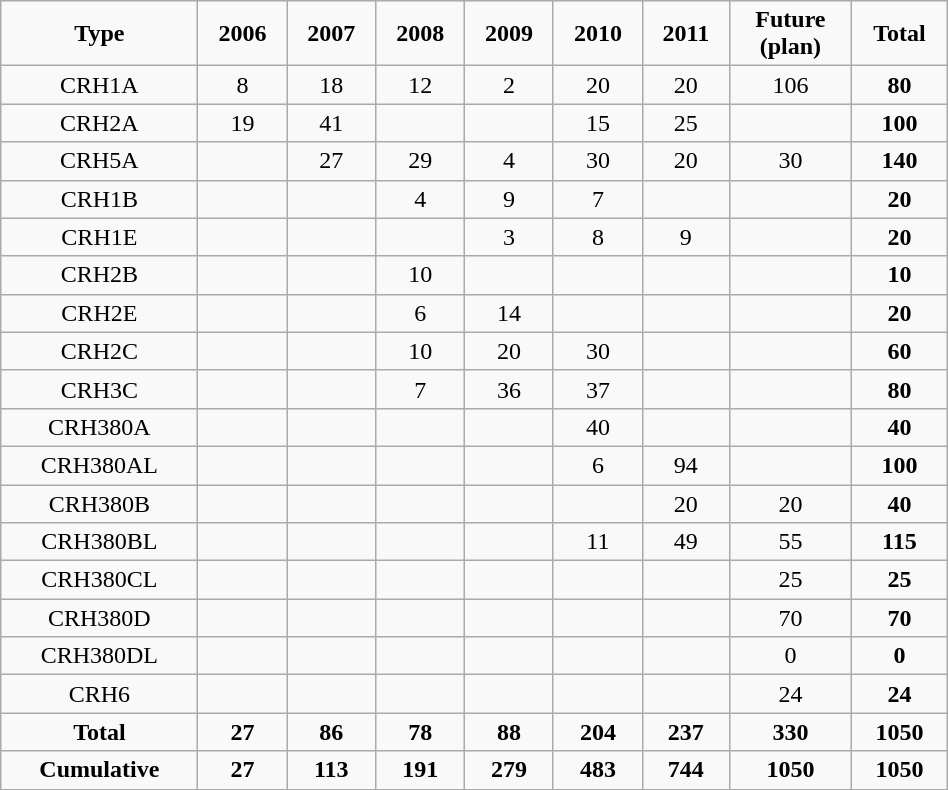<table class="wikitable" width=50% style="font-size:100%;text-align: center;">
<tr>
<td><strong>Type</strong></td>
<td><strong>2006</strong></td>
<td><strong>2007</strong></td>
<td><strong>2008</strong></td>
<td><strong>2009</strong></td>
<td><strong>2010</strong></td>
<td><strong>2011</strong></td>
<td><strong>Future <br> (plan)</strong></td>
<td><strong>Total</strong></td>
</tr>
<tr>
<td align=center>CRH1A</td>
<td align=center>8</td>
<td align=center>18</td>
<td align=center>12</td>
<td align=center>2</td>
<td align=center>20</td>
<td align=center>20</td>
<td align=center>106</td>
<td><strong>80</strong></td>
</tr>
<tr>
<td align=center>CRH2A</td>
<td align=center>19</td>
<td align=center>41</td>
<td></td>
<td></td>
<td align=center>15</td>
<td align=center>25</td>
<td></td>
<td><strong>100</strong></td>
</tr>
<tr>
<td align=center>CRH5A</td>
<td></td>
<td align=center>27</td>
<td align=center>29</td>
<td align=center>4</td>
<td align=center>30</td>
<td align=center>20</td>
<td align=center>30</td>
<td><strong>140</strong></td>
</tr>
<tr>
<td align=center>CRH1B</td>
<td></td>
<td></td>
<td align=center>4</td>
<td align=center>9</td>
<td align=center>7</td>
<td></td>
<td></td>
<td><strong>20</strong></td>
</tr>
<tr>
<td align=center>CRH1E</td>
<td></td>
<td></td>
<td></td>
<td align=center>3</td>
<td align=center>8</td>
<td align=center>9</td>
<td></td>
<td><strong>20</strong></td>
</tr>
<tr>
<td align=center>CRH2B</td>
<td></td>
<td></td>
<td align=center>10</td>
<td></td>
<td></td>
<td></td>
<td></td>
<td><strong>10</strong></td>
</tr>
<tr>
<td align=center>CRH2E</td>
<td></td>
<td></td>
<td align=center>6</td>
<td align=center>14</td>
<td></td>
<td></td>
<td></td>
<td><strong>20</strong></td>
</tr>
<tr>
<td align=center>CRH2C</td>
<td></td>
<td></td>
<td align=center>10</td>
<td align=center>20</td>
<td align=center>30</td>
<td></td>
<td></td>
<td><strong>60</strong></td>
</tr>
<tr>
<td align=center>CRH3C</td>
<td></td>
<td></td>
<td align=center>7</td>
<td align=center>36</td>
<td align=center>37</td>
<td></td>
<td></td>
<td><strong>80</strong></td>
</tr>
<tr>
<td align=center>CRH380A</td>
<td></td>
<td></td>
<td></td>
<td></td>
<td align=center>40</td>
<td></td>
<td></td>
<td><strong>40</strong></td>
</tr>
<tr>
<td align=center>CRH380AL</td>
<td></td>
<td></td>
<td></td>
<td></td>
<td align=center>6</td>
<td align=center>94</td>
<td></td>
<td><strong>100</strong></td>
</tr>
<tr>
<td align=center>CRH380B</td>
<td></td>
<td></td>
<td></td>
<td></td>
<td></td>
<td align=center>20</td>
<td align=center>20</td>
<td><strong>40</strong></td>
</tr>
<tr>
<td align=center>CRH380BL</td>
<td></td>
<td></td>
<td></td>
<td></td>
<td align=center>11</td>
<td align=center>49</td>
<td align=center>55</td>
<td><strong>115</strong></td>
</tr>
<tr>
<td align=center>CRH380CL</td>
<td></td>
<td></td>
<td></td>
<td></td>
<td></td>
<td></td>
<td align=center>25</td>
<td><strong>25</strong></td>
</tr>
<tr>
<td align=center>CRH380D</td>
<td></td>
<td></td>
<td></td>
<td></td>
<td></td>
<td></td>
<td align=center>70</td>
<td><strong>70</strong></td>
</tr>
<tr>
<td align=center>CRH380DL</td>
<td></td>
<td></td>
<td></td>
<td></td>
<td></td>
<td></td>
<td align=center>0</td>
<td><strong>0</strong></td>
</tr>
<tr>
<td align=center>CRH6</td>
<td></td>
<td></td>
<td></td>
<td></td>
<td></td>
<td></td>
<td align=center>24</td>
<td><strong>24</strong></td>
</tr>
<tr>
<td align=center><strong>Total</strong></td>
<td align=center><strong>27</strong></td>
<td align=center><strong>86</strong></td>
<td align=center><strong>78</strong></td>
<td align=center><strong>88</strong></td>
<td align=center><strong>204</strong></td>
<td align=center><strong>237</strong></td>
<td align=center><strong>330</strong></td>
<td align=center><strong>1050</strong></td>
</tr>
<tr>
<td align=center><strong>Cumulative</strong></td>
<td align=center><strong>27</strong></td>
<td align=center><strong>113</strong></td>
<td align=center><strong>191</strong></td>
<td align=center><strong>279</strong></td>
<td align=center><strong>483</strong></td>
<td align=center><strong>744</strong></td>
<td align=center><strong>1050</strong></td>
<td align=center><strong>1050</strong></td>
</tr>
</table>
